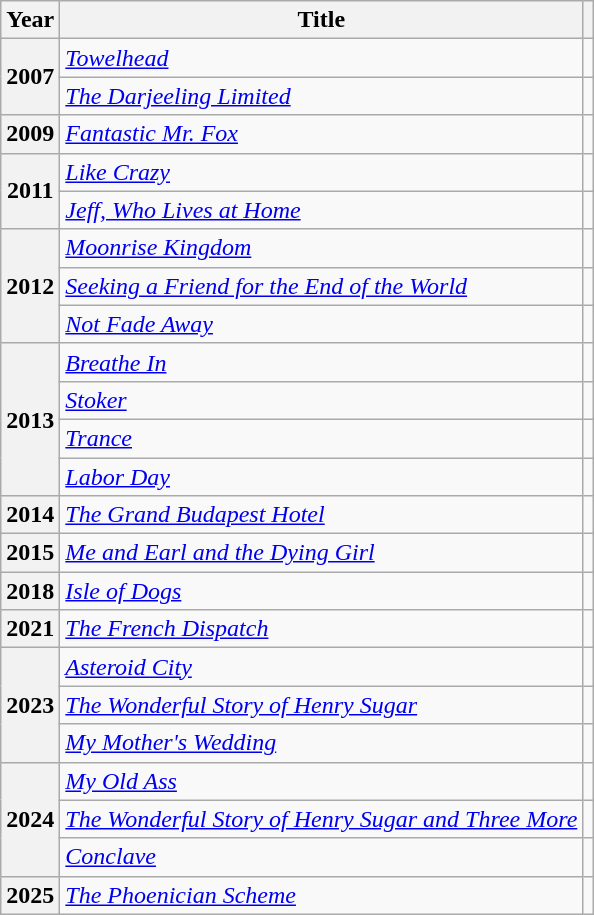<table class="wikitable sortable">
<tr>
<th>Year</th>
<th>Title</th>
<th></th>
</tr>
<tr>
<th rowspan="2">2007</th>
<td><em><a href='#'>Towelhead</a></em></td>
<td></td>
</tr>
<tr>
<td><em><a href='#'>The Darjeeling Limited</a></em></td>
<td></td>
</tr>
<tr>
<th>2009</th>
<td><em><a href='#'>Fantastic Mr. Fox</a></em></td>
<td></td>
</tr>
<tr>
<th rowspan="2">2011</th>
<td><em><a href='#'>Like Crazy</a></em></td>
<td></td>
</tr>
<tr>
<td><em><a href='#'>Jeff, Who Lives at Home</a></em></td>
<td></td>
</tr>
<tr>
<th rowspan="3">2012</th>
<td><em><a href='#'>Moonrise Kingdom</a></em></td>
<td></td>
</tr>
<tr>
<td><em><a href='#'>Seeking a Friend for the End of the World</a></em></td>
<td></td>
</tr>
<tr>
<td><em><a href='#'>Not Fade Away</a></em></td>
<td></td>
</tr>
<tr>
<th rowspan="4">2013</th>
<td><em><a href='#'>Breathe In</a></em></td>
<td></td>
</tr>
<tr>
<td><em><a href='#'>Stoker</a></em></td>
<td></td>
</tr>
<tr>
<td><em><a href='#'>Trance</a></em></td>
<td></td>
</tr>
<tr>
<td><em><a href='#'>Labor Day</a></em></td>
<td></td>
</tr>
<tr>
<th>2014</th>
<td><em><a href='#'>The Grand Budapest Hotel</a></em></td>
<td></td>
</tr>
<tr>
<th>2015</th>
<td><em><a href='#'>Me and Earl and the Dying Girl</a></em></td>
<td></td>
</tr>
<tr>
<th>2018</th>
<td><em><a href='#'>Isle of Dogs</a></em></td>
<td></td>
</tr>
<tr>
<th>2021</th>
<td><em><a href='#'>The French Dispatch</a></em></td>
<td></td>
</tr>
<tr>
<th rowspan="3">2023</th>
<td><em><a href='#'>Asteroid City</a></em></td>
<td></td>
</tr>
<tr>
<td><em><a href='#'>The Wonderful Story of Henry Sugar</a></em></td>
<td></td>
</tr>
<tr>
<td><em><a href='#'>My Mother's Wedding</a></em></td>
<td></td>
</tr>
<tr>
<th rowspan="3">2024</th>
<td><em><a href='#'>My Old Ass</a></em></td>
<td></td>
</tr>
<tr>
<td><em><a href='#'>The Wonderful Story of Henry Sugar and Three More</a></em></td>
<td></td>
</tr>
<tr>
<td><em><a href='#'>Conclave</a></em></td>
<td></td>
</tr>
<tr>
<th>2025</th>
<td><em><a href='#'>The Phoenician Scheme</a></em></td>
<td></td>
</tr>
</table>
